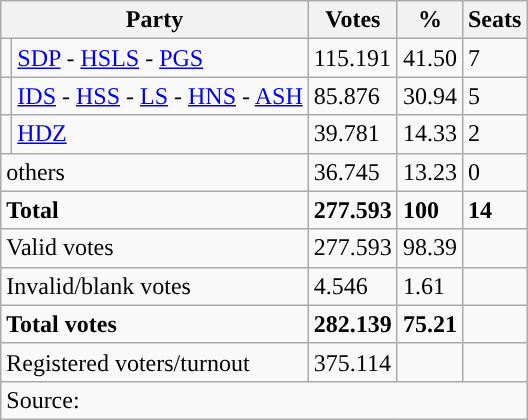<table class="wikitable" style="text-align: left;">
<tr>
<th colspan="2">Party</th>
<th>Votes</th>
<th>%</th>
<th>Seats</th>
</tr>
<tr>
<td style="background-color: "></td>
<td><a href='#'>SDP</a> - <a href='#'>HSLS</a> - <a href='#'>PGS</a></td>
<td>115.191</td>
<td>41.50</td>
<td>7</td>
</tr>
<tr>
<td style="background-color: "></td>
<td><a href='#'>IDS</a> - <a href='#'>HSS</a> - <a href='#'>LS</a> - <a href='#'>HNS</a> - <a href='#'>ASH</a></td>
<td>85.876</td>
<td>30.94</td>
<td>5</td>
</tr>
<tr>
<td style="background-color: "></td>
<td><a href='#'>HDZ</a></td>
<td>39.781</td>
<td>14.33</td>
<td>2</td>
</tr>
<tr>
<td colspan="2">others</td>
<td>36.745</td>
<td>13.23</td>
<td>0</td>
</tr>
<tr>
<td colspan="2"><strong>Total</strong></td>
<td><strong>277.593</strong></td>
<td><strong>100</strong></td>
<td><strong>14</strong></td>
</tr>
<tr>
<td colspan="2">Valid votes</td>
<td>277.593</td>
<td>98.39</td>
<td></td>
</tr>
<tr>
<td colspan="2">Invalid/blank votes</td>
<td>4.546</td>
<td>1.61</td>
<td></td>
</tr>
<tr>
<td colspan="2"><strong>Total votes</strong></td>
<td><strong>282.139</strong></td>
<td><strong>75.21</strong></td>
<td></td>
</tr>
<tr>
<td colspan="2">Registered voters/turnout</td>
<td votes14="5343">375.114</td>
<td></td>
<td></td>
</tr>
<tr>
<td colspan="5">Source: </td>
</tr>
</table>
